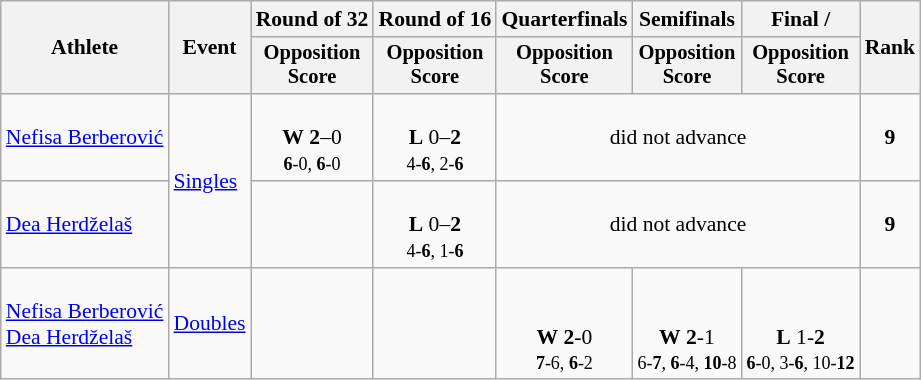<table class=wikitable style="font-size:90%">
<tr>
<th rowspan="2">Athlete</th>
<th rowspan="2">Event</th>
<th>Round of 32</th>
<th>Round of 16</th>
<th>Quarterfinals</th>
<th>Semifinals</th>
<th>Final / </th>
<th rowspan=2>Rank</th>
</tr>
<tr style="font-size:95%">
<th>Opposition<br>Score</th>
<th>Opposition<br>Score</th>
<th>Opposition<br>Score</th>
<th>Opposition<br>Score</th>
<th>Opposition<br>Score</th>
</tr>
<tr align=center>
<td align=left><a href='#'>Nefisa Berberović</a></td>
<td align=left rowspan=2><a href='#'>Singles</a></td>
<td><br><strong>W</strong> <strong>2</strong>–0<br><small><strong>6</strong>-0, <strong>6</strong>-0</small></td>
<td><br><strong>L</strong> 0–<strong>2</strong><br><small>4-<strong>6</strong>, 2-<strong>6</strong></small></td>
<td colspan=3>did not advance</td>
<td><strong>9</strong></td>
</tr>
<tr align=center>
<td align=left><a href='#'>Dea Herdželaš</a></td>
<td></td>
<td><br><strong>L</strong> 0–<strong>2</strong><br><small>4-<strong>6</strong>, 1-<strong>6</strong></small></td>
<td colspan=3>did not advance</td>
<td><strong>9</strong></td>
</tr>
<tr align=center>
<td align=left><a href='#'>Nefisa Berberović</a><br><a href='#'>Dea Herdželaš</a></td>
<td align=left><a href='#'>Doubles</a></td>
<td></td>
<td></td>
<td><br><br><strong>W</strong> <strong>2</strong>-0<br><small><strong>7</strong>-6, <strong>6</strong>-2</small></td>
<td><br><br><strong>W</strong> <strong>2</strong>-1<br><small>6-<strong>7</strong>, <strong>6</strong>-4, <strong>10</strong>-8</small></td>
<td><br><br><strong>L</strong> 1-<strong>2</strong><br><small><strong>6</strong>-0, 3-<strong>6</strong>, 10-<strong>12</strong></small></td>
<td><strong></strong></td>
</tr>
</table>
